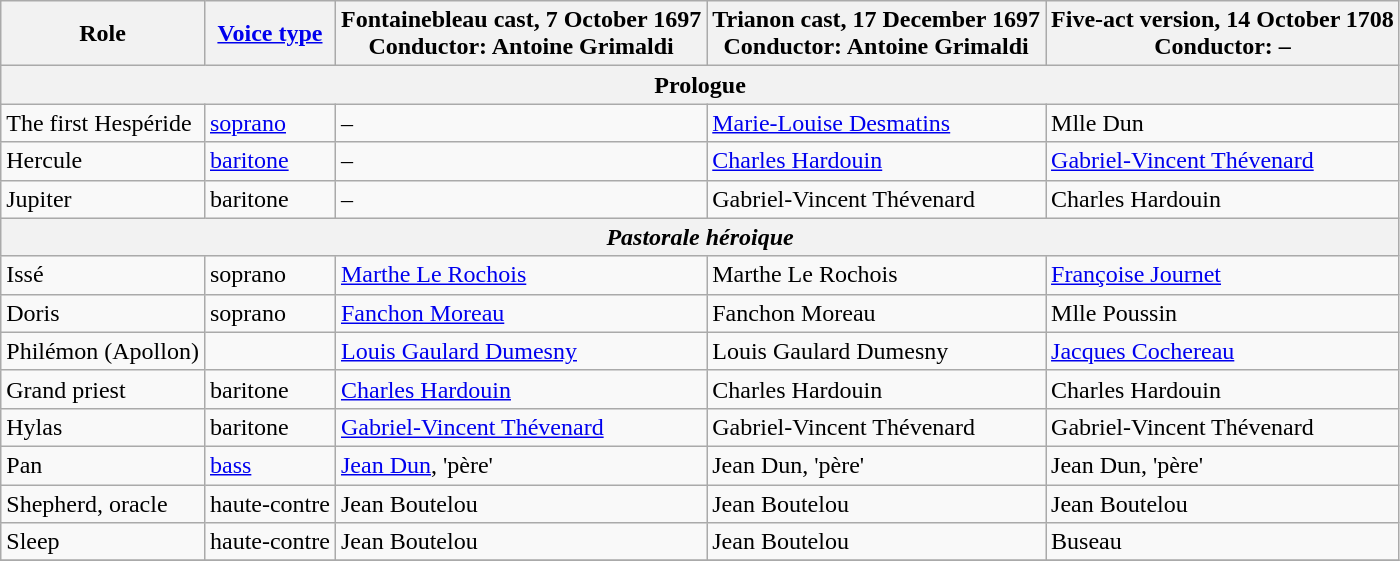<table class="wikitable">
<tr>
<th>Role</th>
<th><a href='#'>Voice type</a></th>
<th>Fontainebleau cast, 7 October 1697<br>Conductor: Antoine Grimaldi</th>
<th>Trianon cast, 17 December 1697<br>Conductor: Antoine Grimaldi</th>
<th>Five-act version, 14 October 1708<br>Conductor: –</th>
</tr>
<tr>
<th colspan="5">Prologue</th>
</tr>
<tr>
<td>The first Hespéride</td>
<td><a href='#'>soprano</a></td>
<td>–</td>
<td><a href='#'>Marie-Louise Desmatins</a></td>
<td>Mlle Dun</td>
</tr>
<tr>
<td>Hercule</td>
<td><a href='#'>baritone</a></td>
<td>–</td>
<td><a href='#'>Charles Hardouin</a></td>
<td><a href='#'>Gabriel-Vincent Thévenard</a></td>
</tr>
<tr>
<td>Jupiter</td>
<td>baritone</td>
<td>–</td>
<td>Gabriel-Vincent Thévenard</td>
<td>Charles Hardouin</td>
</tr>
<tr>
<th colspan="5"><em>Pastorale héroique</em></th>
</tr>
<tr>
<td>Issé</td>
<td>soprano</td>
<td><a href='#'>Marthe Le Rochois</a></td>
<td>Marthe Le Rochois</td>
<td><a href='#'>Françoise Journet</a></td>
</tr>
<tr>
<td>Doris</td>
<td>soprano</td>
<td><a href='#'>Fanchon Moreau</a></td>
<td>Fanchon Moreau</td>
<td>Mlle Poussin</td>
</tr>
<tr>
<td>Philémon (Apollon)</td>
<td></td>
<td><a href='#'>Louis Gaulard Dumesny</a></td>
<td>Louis Gaulard Dumesny</td>
<td><a href='#'>Jacques Cochereau</a></td>
</tr>
<tr>
<td>Grand priest</td>
<td>baritone</td>
<td><a href='#'>Charles Hardouin</a></td>
<td>Charles Hardouin</td>
<td>Charles Hardouin</td>
</tr>
<tr>
<td>Hylas</td>
<td>baritone</td>
<td><a href='#'>Gabriel-Vincent Thévenard</a></td>
<td>Gabriel-Vincent Thévenard</td>
<td>Gabriel-Vincent Thévenard</td>
</tr>
<tr>
<td>Pan</td>
<td><a href='#'>bass</a></td>
<td><a href='#'>Jean Dun</a>, 'père'</td>
<td>Jean Dun, 'père'</td>
<td>Jean Dun, 'père'</td>
</tr>
<tr>
<td>Shepherd, oracle</td>
<td>haute-contre</td>
<td>Jean Boutelou</td>
<td>Jean Boutelou</td>
<td>Jean Boutelou</td>
</tr>
<tr>
<td>Sleep</td>
<td>haute-contre</td>
<td>Jean Boutelou</td>
<td>Jean Boutelou</td>
<td>Buseau</td>
</tr>
<tr>
</tr>
</table>
